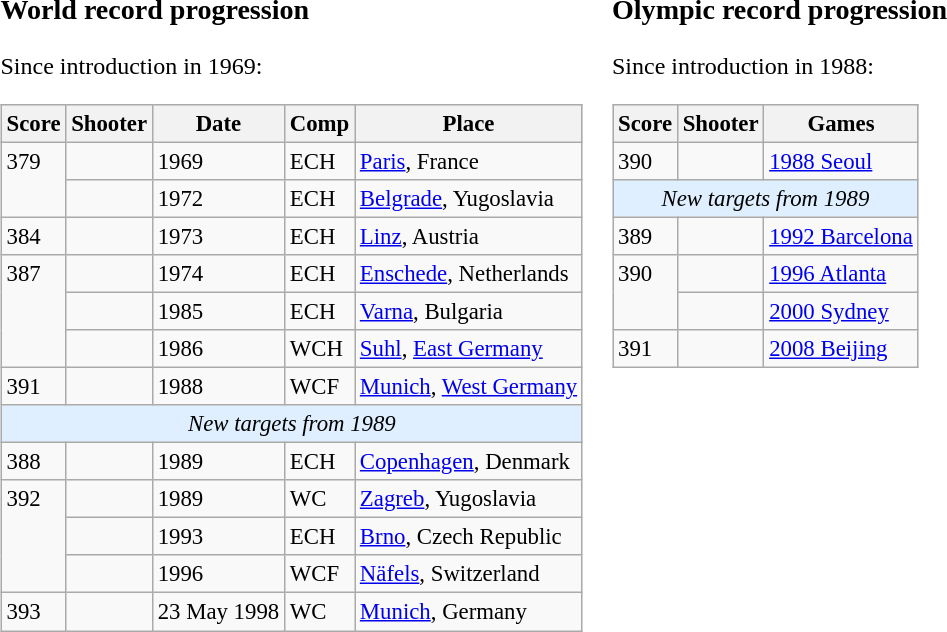<table>
<tr>
<td style="vertical-align: top"><br><h3>World record progression</h3>Since introduction in 1969:<table class="wikitable" style="font-size: 95%">
<tr>
<th>Score</th>
<th>Shooter</th>
<th>Date</th>
<th>Comp</th>
<th>Place</th>
</tr>
<tr>
<td rowspan=2 style="vertical-align: top">379</td>
<td></td>
<td>1969</td>
<td>ECH</td>
<td><a href='#'>Paris</a>, France</td>
</tr>
<tr>
<td></td>
<td>1972</td>
<td>ECH</td>
<td><a href='#'>Belgrade</a>, Yugoslavia</td>
</tr>
<tr>
<td>384</td>
<td></td>
<td>1973</td>
<td>ECH</td>
<td><a href='#'>Linz</a>, Austria</td>
</tr>
<tr>
<td rowspan=3 style="vertical-align: top">387</td>
<td></td>
<td>1974</td>
<td>ECH</td>
<td><a href='#'>Enschede</a>, Netherlands</td>
</tr>
<tr>
<td></td>
<td>1985</td>
<td>ECH</td>
<td><a href='#'>Varna</a>, Bulgaria</td>
</tr>
<tr>
<td></td>
<td>1986</td>
<td>WCH</td>
<td><a href='#'>Suhl</a>, <a href='#'>East Germany</a></td>
</tr>
<tr>
<td>391</td>
<td></td>
<td>1988</td>
<td>WCF</td>
<td><a href='#'>Munich</a>, <a href='#'>West Germany</a></td>
</tr>
<tr>
<td colspan=5 style="text-align: center; background: #dfefff"><em>New targets from 1989</em></td>
</tr>
<tr>
<td>388</td>
<td></td>
<td>1989</td>
<td>ECH</td>
<td><a href='#'>Copenhagen</a>, Denmark</td>
</tr>
<tr>
<td rowspan=3 style="vertical-align: top">392</td>
<td></td>
<td>1989</td>
<td>WC</td>
<td><a href='#'>Zagreb</a>, Yugoslavia</td>
</tr>
<tr>
<td></td>
<td>1993</td>
<td>ECH</td>
<td><a href='#'>Brno</a>, Czech Republic</td>
</tr>
<tr>
<td></td>
<td>1996</td>
<td>WCF</td>
<td><a href='#'>Näfels</a>, Switzerland</td>
</tr>
<tr>
<td>393</td>
<td></td>
<td>23 May 1998</td>
<td>WC</td>
<td><a href='#'>Munich</a>, Germany</td>
</tr>
</table>
</td>
<td style="vertical-align: top"><br><h3>Olympic record progression</h3>Since introduction in 1988:<table class="wikitable" style="font-size: 95%">
<tr>
<th>Score</th>
<th>Shooter</th>
<th>Games</th>
</tr>
<tr>
<td>390</td>
<td></td>
<td><a href='#'>1988 Seoul</a></td>
</tr>
<tr>
<td colspan=4 style="text-align: center; background: #dfefff"><em>New targets from 1989</em></td>
</tr>
<tr>
<td>389</td>
<td></td>
<td><a href='#'>1992 Barcelona</a></td>
</tr>
<tr>
<td rowspan=2 style="vertical-align: top">390</td>
<td></td>
<td><a href='#'>1996 Atlanta</a></td>
</tr>
<tr>
<td></td>
<td><a href='#'>2000 Sydney</a></td>
</tr>
<tr>
<td>391</td>
<td></td>
<td><a href='#'>2008 Beijing</a></td>
</tr>
</table>
</td>
</tr>
</table>
